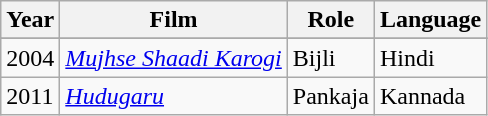<table class="wikitable">
<tr>
<th>Year</th>
<th>Film</th>
<th>Role</th>
<th>Language</th>
</tr>
<tr>
</tr>
<tr>
<td>2004</td>
<td><em><a href='#'>Mujhse Shaadi Karogi</a></em></td>
<td>Bijli</td>
<td>Hindi</td>
</tr>
<tr>
<td>2011</td>
<td><em><a href='#'>Hudugaru</a></em></td>
<td>Pankaja</td>
<td>Kannada</td>
</tr>
</table>
